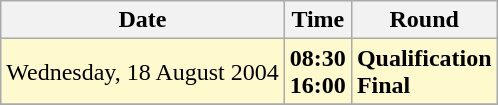<table class="wikitable">
<tr>
<th>Date</th>
<th>Time</th>
<th>Round</th>
</tr>
<tr>
<td style=background:lemonchiffon>Wednesday, 18 August 2004</td>
<td style=background:lemonchiffon><strong>08:30</strong><br><strong>16:00</strong></td>
<td style=background:lemonchiffon><strong>Qualification</strong><br><strong>Final</strong></td>
</tr>
<tr>
</tr>
</table>
